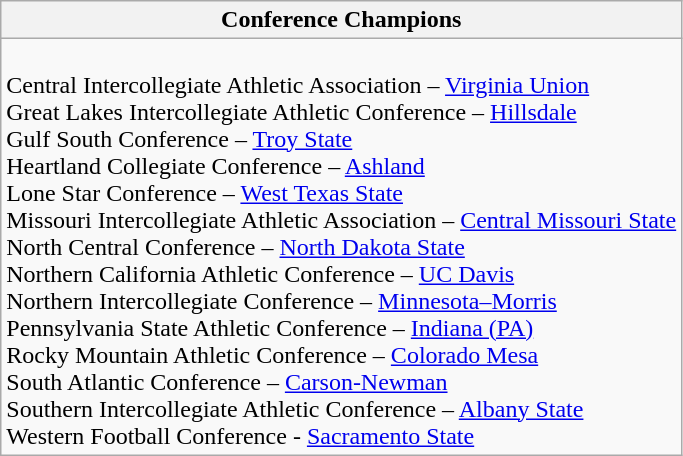<table class="wikitable">
<tr>
<th>Conference Champions</th>
</tr>
<tr>
<td><br>Central Intercollegiate Athletic Association – <a href='#'>Virginia Union</a><br>
Great Lakes Intercollegiate Athletic Conference – <a href='#'>Hillsdale</a><br>
Gulf South Conference – <a href='#'>Troy State</a><br>
Heartland Collegiate Conference – <a href='#'>Ashland</a><br>
Lone Star Conference – <a href='#'>West Texas State</a><br>
Missouri Intercollegiate Athletic Association – <a href='#'>Central Missouri State</a> <br>
North Central Conference – <a href='#'>North Dakota State</a><br>
Northern California Athletic Conference – <a href='#'>UC Davis</a><br>
Northern Intercollegiate Conference – <a href='#'>Minnesota–Morris</a><br>
Pennsylvania State Athletic Conference – <a href='#'>Indiana (PA)</a><br>
Rocky Mountain Athletic Conference – <a href='#'>Colorado Mesa</a><br>
South Atlantic Conference – <a href='#'>Carson-Newman</a><br>
Southern Intercollegiate Athletic Conference – <a href='#'>Albany State</a><br>
Western Football Conference - <a href='#'>Sacramento State</a></td>
</tr>
</table>
